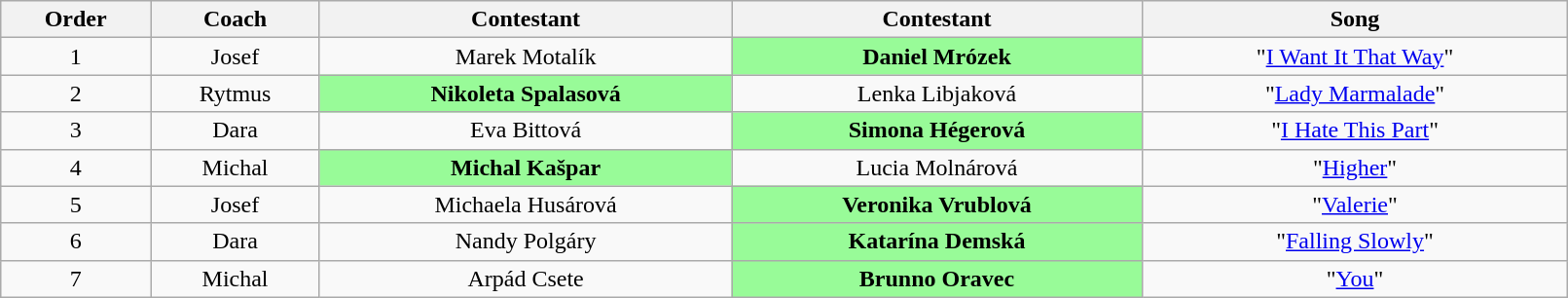<table class="wikitable sortable" style="text-align: center; width: 85%;">
<tr>
<th>Order</th>
<th>Coach</th>
<th>Contestant</th>
<th>Contestant</th>
<th>Song</th>
</tr>
<tr>
<td>1</td>
<td>Josef</td>
<td>Marek Motalík</td>
<th style="background:palegreen">Daniel Mrózek</th>
<td>"<a href='#'>I Want It That Way</a>"</td>
</tr>
<tr>
<td>2</td>
<td>Rytmus</td>
<th style="background:palegreen">Nikoleta Spalasová</th>
<td>Lenka Libjaková</td>
<td>"<a href='#'>Lady Marmalade</a>"</td>
</tr>
<tr>
<td>3</td>
<td>Dara</td>
<td>Eva Bittová</td>
<th style="background:palegreen">Simona Hégerová</th>
<td>"<a href='#'>I Hate This Part</a>"</td>
</tr>
<tr>
<td>4</td>
<td>Michal</td>
<th style="background:palegreen">Michal Kašpar</th>
<td>Lucia Molnárová</td>
<td>"<a href='#'>Higher</a>"</td>
</tr>
<tr>
<td>5</td>
<td>Josef</td>
<td>Michaela Husárová</td>
<th style="background:palegreen">Veronika Vrublová</th>
<td>"<a href='#'>Valerie</a>"</td>
</tr>
<tr>
<td>6</td>
<td>Dara</td>
<td>Nandy Polgáry</td>
<th style="background:palegreen">Katarína Demská</th>
<td>"<a href='#'>Falling Slowly</a>"</td>
</tr>
<tr>
<td>7</td>
<td>Michal</td>
<td>Arpád Csete</td>
<th style="background:palegreen">Brunno Oravec</th>
<td>"<a href='#'>You</a>"</td>
</tr>
</table>
